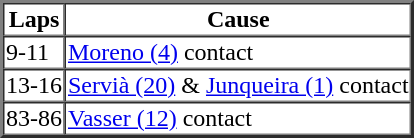<table border=2 cellspacing=0>
<tr>
<th>Laps</th>
<th>Cause</th>
</tr>
<tr>
<td>9-11</td>
<td><a href='#'>Moreno (4)</a> contact</td>
</tr>
<tr>
<td>13-16</td>
<td><a href='#'>Servià (20)</a> & <a href='#'>Junqueira (1)</a> contact</td>
</tr>
<tr>
<td>83-86</td>
<td><a href='#'>Vasser (12)</a> contact</td>
</tr>
</table>
